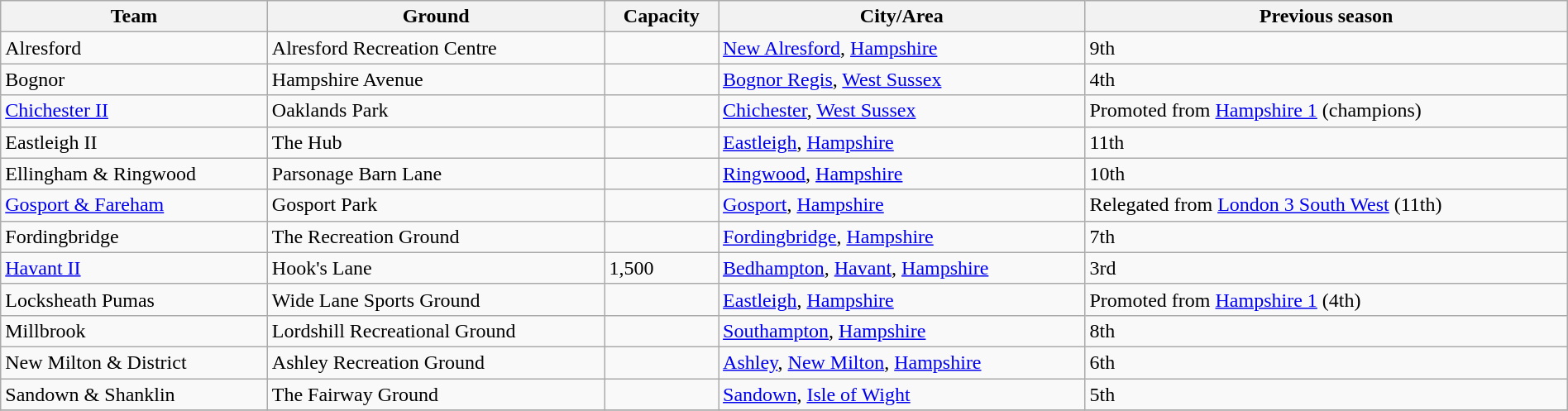<table class="wikitable sortable" width=100%>
<tr>
<th>Team</th>
<th>Ground</th>
<th>Capacity</th>
<th>City/Area</th>
<th>Previous season</th>
</tr>
<tr>
<td>Alresford</td>
<td>Alresford Recreation Centre</td>
<td></td>
<td><a href='#'>New Alresford</a>, <a href='#'>Hampshire</a></td>
<td>9th</td>
</tr>
<tr>
<td>Bognor</td>
<td>Hampshire Avenue</td>
<td></td>
<td><a href='#'>Bognor Regis</a>, <a href='#'>West Sussex</a></td>
<td>4th</td>
</tr>
<tr>
<td><a href='#'>Chichester II</a></td>
<td>Oaklands Park</td>
<td></td>
<td><a href='#'>Chichester</a>, <a href='#'>West Sussex</a></td>
<td>Promoted from <a href='#'>Hampshire 1</a> (champions)</td>
</tr>
<tr>
<td>Eastleigh II</td>
<td>The Hub</td>
<td></td>
<td><a href='#'>Eastleigh</a>, <a href='#'>Hampshire</a></td>
<td>11th</td>
</tr>
<tr>
<td>Ellingham & Ringwood</td>
<td>Parsonage Barn Lane</td>
<td></td>
<td><a href='#'>Ringwood</a>, <a href='#'>Hampshire</a></td>
<td>10th</td>
</tr>
<tr>
<td><a href='#'>Gosport & Fareham</a></td>
<td>Gosport Park</td>
<td></td>
<td><a href='#'>Gosport</a>, <a href='#'>Hampshire</a></td>
<td>Relegated from <a href='#'>London 3 South West</a> (11th)</td>
</tr>
<tr>
<td>Fordingbridge</td>
<td>The Recreation Ground</td>
<td></td>
<td><a href='#'>Fordingbridge</a>, <a href='#'>Hampshire</a></td>
<td>7th</td>
</tr>
<tr>
<td><a href='#'>Havant II</a></td>
<td>Hook's Lane</td>
<td>1,500</td>
<td><a href='#'>Bedhampton</a>, <a href='#'>Havant</a>, <a href='#'>Hampshire</a></td>
<td>3rd</td>
</tr>
<tr>
<td>Locksheath Pumas</td>
<td>Wide Lane Sports Ground</td>
<td></td>
<td><a href='#'>Eastleigh</a>, <a href='#'>Hampshire</a></td>
<td>Promoted from <a href='#'>Hampshire 1</a> (4th)</td>
</tr>
<tr>
<td>Millbrook</td>
<td>Lordshill Recreational Ground</td>
<td></td>
<td><a href='#'>Southampton</a>, <a href='#'>Hampshire</a></td>
<td>8th</td>
</tr>
<tr>
<td>New Milton & District</td>
<td>Ashley Recreation Ground</td>
<td></td>
<td><a href='#'>Ashley</a>, <a href='#'>New Milton</a>, <a href='#'>Hampshire</a></td>
<td>6th</td>
</tr>
<tr>
<td>Sandown & Shanklin</td>
<td>The Fairway Ground</td>
<td></td>
<td><a href='#'>Sandown</a>, <a href='#'>Isle of Wight</a></td>
<td>5th</td>
</tr>
<tr>
</tr>
</table>
